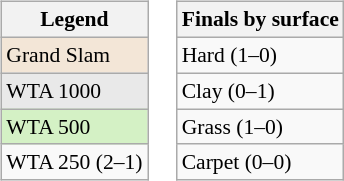<table>
<tr valign=top>
<td><br><table class=wikitable style="font-size:90%">
<tr>
<th>Legend</th>
</tr>
<tr style="background:#f3e6d7;">
<td>Grand Slam</td>
</tr>
<tr style="background:#e9e9e9;">
<td>WTA 1000</td>
</tr>
<tr style="background:#d4f1c5;">
<td>WTA 500</td>
</tr>
<tr>
<td>WTA 250 (2–1)</td>
</tr>
</table>
</td>
<td><br><table class=wikitable style="font-size:90%">
<tr>
<th>Finals by surface</th>
</tr>
<tr>
<td>Hard (1–0)</td>
</tr>
<tr>
<td>Clay (0–1)</td>
</tr>
<tr>
<td>Grass (1–0)</td>
</tr>
<tr>
<td>Carpet (0–0)</td>
</tr>
</table>
</td>
</tr>
</table>
